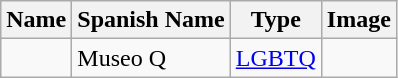<table class="wikitable sortable">
<tr>
<th>Name</th>
<th>Spanish Name</th>
<th>Type</th>
<th>Image</th>
</tr>
<tr>
<td></td>
<td>Museo Q</td>
<td><a href='#'>LGBTQ</a></td>
<td></td>
</tr>
</table>
